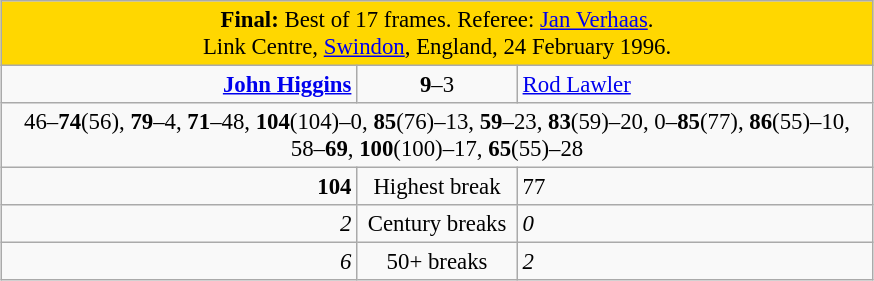<table class="wikitable" style="font-size: 95%; margin: 1em auto 1em auto;">
<tr>
<td colspan="3" align="center" bgcolor="#ffd700"><strong>Final:</strong> Best of 17 frames. Referee: <a href='#'>Jan Verhaas</a>.<br>Link Centre, <a href='#'>Swindon</a>, England, 24 February 1996.</td>
</tr>
<tr>
<td width="230" align="right"><strong><a href='#'>John Higgins</a></strong> <br></td>
<td width="100" align="center"><strong>9</strong>–3</td>
<td width="230"><a href='#'>Rod Lawler</a> <br></td>
</tr>
<tr>
<td colspan="3" align="center" style="font-size: 100%">46–<strong>74</strong>(56), <strong>79</strong>–4, <strong>71</strong>–48, <strong>104</strong>(104)–0, <strong>85</strong>(76)–13, <strong>59</strong>–23, <strong>83</strong>(59)–20, 0–<strong>85</strong>(77), <strong>86</strong>(55)–10, 58–<strong>69</strong>, <strong>100</strong>(100)–17, <strong>65</strong>(55)–28</td>
</tr>
<tr>
<td align="right"><strong>104</strong></td>
<td align="center">Highest break</td>
<td>77</td>
</tr>
<tr>
<td align="right"><em>2</em></td>
<td align="center">Century breaks</td>
<td><em>0</em></td>
</tr>
<tr>
<td align="right"><em>6</em></td>
<td align="center">50+ breaks</td>
<td><em>2</em></td>
</tr>
</table>
